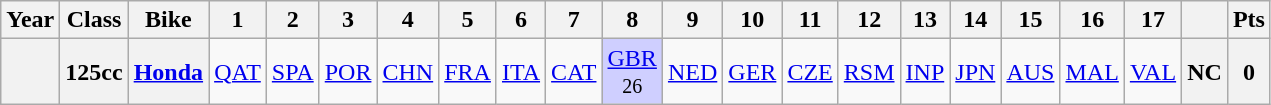<table class="wikitable" style="text-align:center">
<tr>
<th>Year</th>
<th>Class</th>
<th>Bike</th>
<th>1</th>
<th>2</th>
<th>3</th>
<th>4</th>
<th>5</th>
<th>6</th>
<th>7</th>
<th>8</th>
<th>9</th>
<th>10</th>
<th>11</th>
<th>12</th>
<th>13</th>
<th>14</th>
<th>15</th>
<th>16</th>
<th>17</th>
<th></th>
<th>Pts</th>
</tr>
<tr>
<th align=left></th>
<th align=left>125cc</th>
<th align=left><a href='#'>Honda</a></th>
<td><a href='#'>QAT</a></td>
<td><a href='#'>SPA</a></td>
<td><a href='#'>POR</a></td>
<td><a href='#'>CHN</a></td>
<td><a href='#'>FRA</a></td>
<td><a href='#'>ITA</a></td>
<td><a href='#'>CAT</a></td>
<td style="background:#CFCFFF;"><a href='#'>GBR</a><br><small>26</small></td>
<td><a href='#'>NED</a></td>
<td><a href='#'>GER</a></td>
<td><a href='#'>CZE</a></td>
<td><a href='#'>RSM</a></td>
<td><a href='#'>INP</a></td>
<td><a href='#'>JPN</a></td>
<td><a href='#'>AUS</a></td>
<td><a href='#'>MAL</a></td>
<td><a href='#'>VAL</a></td>
<th>NC</th>
<th>0</th>
</tr>
</table>
